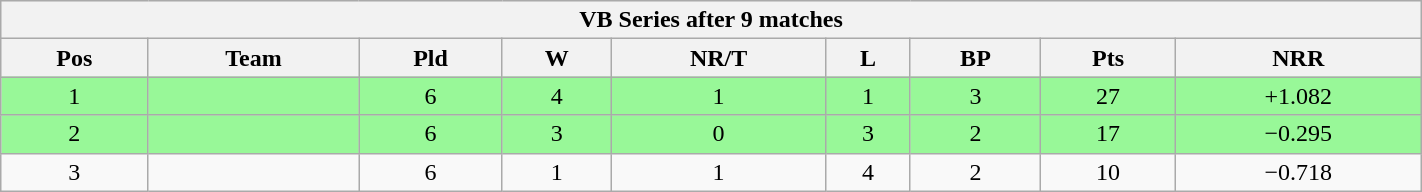<table class="wikitable" style="width:75%">
<tr bgcolor="#efefef">
<th colspan=9>VB Series after 9 matches</th>
</tr>
<tr bgcolor="#efefef">
<th>Pos</th>
<th>Team</th>
<th>Pld</th>
<th>W</th>
<th>NR/T</th>
<th>L</th>
<th>BP</th>
<th>Pts</th>
<th>NRR</th>
</tr>
<tr bgcolor="#98F898" align="center">
<td>1</td>
<td align="left"></td>
<td>6</td>
<td>4</td>
<td>1</td>
<td>1</td>
<td>3</td>
<td>27</td>
<td>+1.082</td>
</tr>
<tr bgcolor="#98F898" align="center">
<td>2</td>
<td align="left"></td>
<td>6</td>
<td>3</td>
<td>0</td>
<td>3</td>
<td>2</td>
<td>17</td>
<td>−0.295</td>
</tr>
<tr align="center">
<td>3</td>
<td align="left"></td>
<td>6</td>
<td>1</td>
<td>1</td>
<td>4</td>
<td>2</td>
<td>10</td>
<td>−0.718</td>
</tr>
</table>
